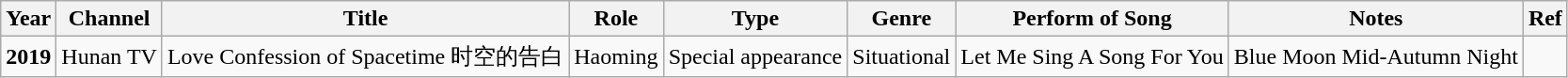<table class="wikitable">
<tr>
<th>Year</th>
<th>Channel</th>
<th>Title</th>
<th>Role</th>
<th>Type</th>
<th>Genre</th>
<th>Perform of Song</th>
<th>Notes</th>
<th>Ref</th>
</tr>
<tr>
<td><strong>2019</strong></td>
<td>Hunan TV</td>
<td>Love Confession of Spacetime 时空的告白</td>
<td>Haoming</td>
<td>Special appearance</td>
<td>Situational</td>
<td>Let Me Sing A Song For You</td>
<td>Blue Moon Mid-Autumn Night <Make A Wish to the Moon></td>
<td></td>
</tr>
</table>
